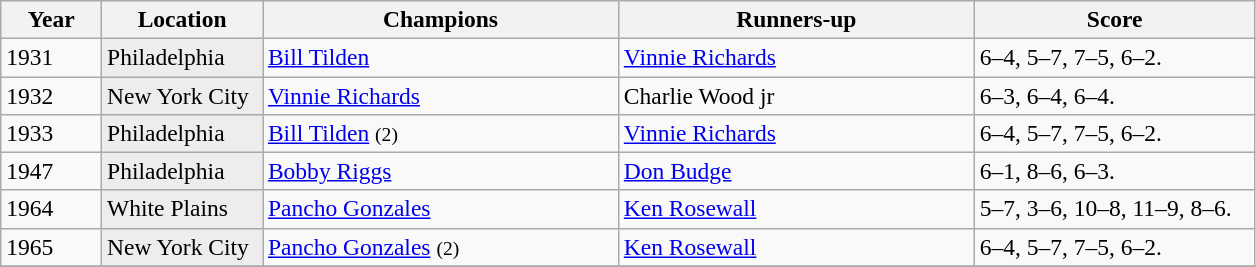<table class="wikitable" style="font-size:98%;">
<tr>
<th style="width:60px;">Year</th>
<th style="width:100px;">Location</th>
<th style="width:230px;">Champions</th>
<th style="width:230px;">Runners-up</th>
<th style="width:180px;">Score</th>
</tr>
<tr>
<td>1931</td>
<td style="background:#ededed">Philadelphia</td>
<td> <a href='#'>Bill Tilden</a></td>
<td> <a href='#'>Vinnie Richards</a></td>
<td>6–4, 5–7, 7–5, 6–2.</td>
</tr>
<tr>
<td>1932</td>
<td style="background:#ededed">New York City</td>
<td> <a href='#'>Vinnie Richards</a></td>
<td> Charlie Wood jr</td>
<td>6–3, 6–4, 6–4.</td>
</tr>
<tr>
<td>1933</td>
<td style="background:#ededed">Philadelphia</td>
<td> <a href='#'>Bill Tilden</a> <small>(2)</small></td>
<td> <a href='#'>Vinnie Richards</a></td>
<td>6–4, 5–7, 7–5, 6–2.</td>
</tr>
<tr>
<td>1947</td>
<td style="background:#ededed">Philadelphia</td>
<td> <a href='#'>Bobby Riggs</a></td>
<td> <a href='#'>Don Budge</a></td>
<td>6–1, 8–6, 6–3.</td>
</tr>
<tr>
<td>1964</td>
<td style="background:#ededed">White Plains</td>
<td> <a href='#'>Pancho Gonzales</a></td>
<td> <a href='#'>Ken Rosewall</a></td>
<td>5–7, 3–6, 10–8, 11–9, 8–6.</td>
</tr>
<tr>
<td>1965</td>
<td style="background:#ededed">New York City</td>
<td> <a href='#'>Pancho Gonzales</a> <small>(2)</small></td>
<td> <a href='#'>Ken Rosewall</a></td>
<td>6–4, 5–7, 7–5, 6–2.</td>
</tr>
<tr>
</tr>
</table>
